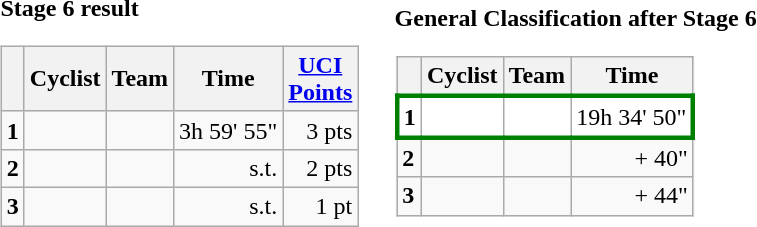<table>
<tr>
<td><strong>Stage 6 result</strong><br><table class="wikitable">
<tr>
<th></th>
<th>Cyclist</th>
<th>Team</th>
<th>Time</th>
<th><a href='#'>UCI<br>Points</a></th>
</tr>
<tr>
<td><strong>1</strong></td>
<td></td>
<td></td>
<td align=right>3h 59' 55"</td>
<td align=right>3 pts</td>
</tr>
<tr>
<td><strong>2</strong></td>
<td></td>
<td></td>
<td align=right>s.t.</td>
<td align=right>2 pts</td>
</tr>
<tr>
<td><strong>3</strong></td>
<td></td>
<td></td>
<td align=right>s.t.</td>
<td align=right>1 pt</td>
</tr>
</table>
</td>
<td></td>
<td><strong>General Classification after Stage 6</strong><br><table class="wikitable">
<tr>
<th></th>
<th>Cyclist</th>
<th>Team</th>
<th>Time</th>
</tr>
<tr style="border:3px solid green; background:white">
<td><strong>1</strong></td>
<td></td>
<td></td>
<td align=right>19h 34' 50"</td>
</tr>
<tr>
<td><strong>2</strong></td>
<td></td>
<td></td>
<td align=right>+ 40"</td>
</tr>
<tr>
<td><strong>3</strong></td>
<td></td>
<td></td>
<td align=right>+ 44"</td>
</tr>
</table>
</td>
</tr>
</table>
